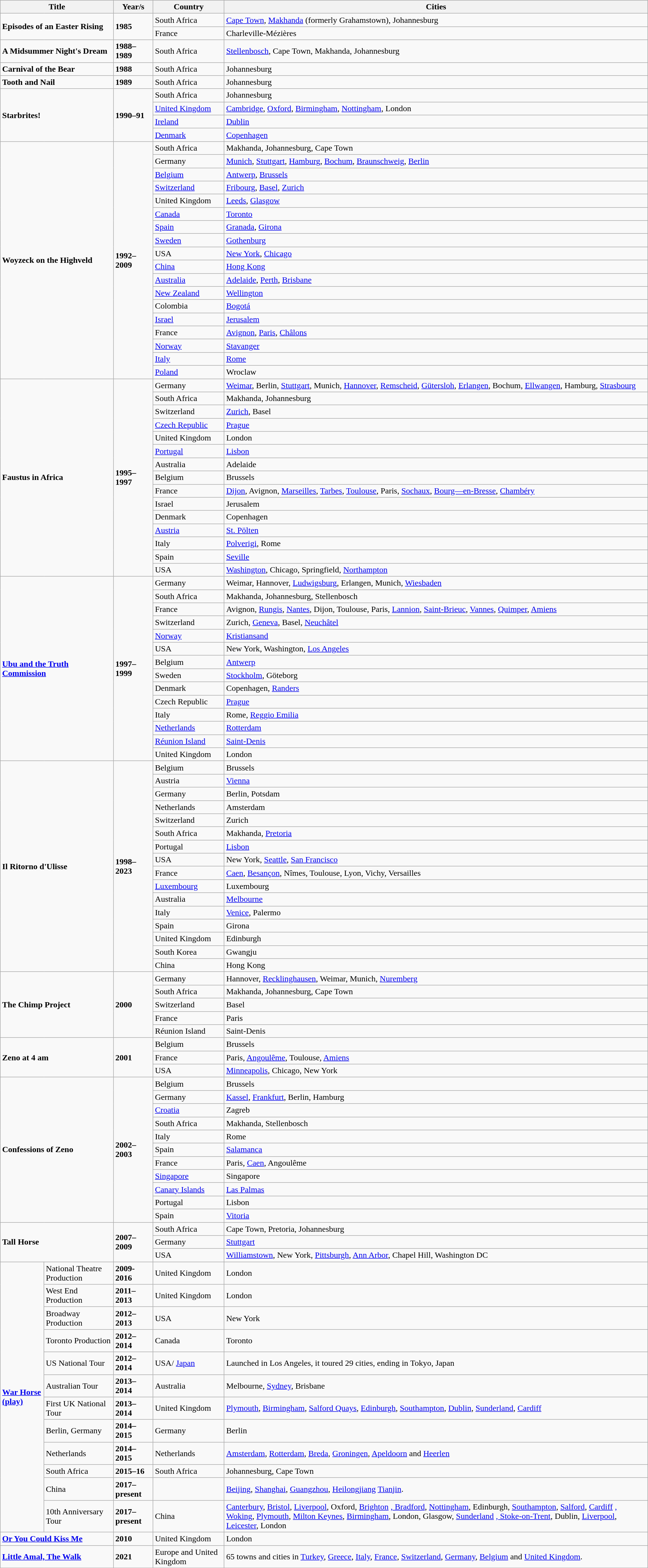<table class="wikitable">
<tr>
<th colspan="2">Title</th>
<th>Year/s</th>
<th>Country</th>
<th>Cities</th>
</tr>
<tr>
<td colspan="2" rowspan="2"><strong>Episodes of an Easter Rising</strong></td>
<td rowspan="2"><strong>1985</strong></td>
<td>South Africa</td>
<td><a href='#'>Cape Town</a>, <a href='#'>Makhanda</a> (formerly Grahamstown), Johannesburg</td>
</tr>
<tr>
<td>France</td>
<td>Charleville-Mézières</td>
</tr>
<tr>
<td colspan="2"><strong>A Midsummer Night's Dream</strong></td>
<td><strong>1988–1989</strong></td>
<td>South Africa</td>
<td><a href='#'>Stellenbosch</a>, Cape Town, Makhanda, Johannesburg</td>
</tr>
<tr>
<td colspan="2"><strong>Carnival of the Bear</strong></td>
<td><strong>1988</strong></td>
<td>South Africa</td>
<td>Johannesburg</td>
</tr>
<tr>
<td colspan="2"><strong>Tooth and Nail</strong></td>
<td><strong>1989</strong></td>
<td>South Africa</td>
<td>Johannesburg</td>
</tr>
<tr>
<td colspan="2" rowspan="4"><strong>Starbrites!</strong></td>
<td rowspan="4"><strong>1990–91</strong></td>
<td>South Africa</td>
<td>Johannesburg</td>
</tr>
<tr>
<td><a href='#'>United Kingdom</a></td>
<td><a href='#'>Cambridge</a>, <a href='#'>Oxford</a>, <a href='#'>Birmingham</a>, <a href='#'>Nottingham</a>, London</td>
</tr>
<tr>
<td><a href='#'>Ireland</a></td>
<td><a href='#'>Dublin</a></td>
</tr>
<tr>
<td><a href='#'>Denmark</a></td>
<td><a href='#'>Copenhagen</a></td>
</tr>
<tr>
<td colspan="2" rowspan="18"><strong>Woyzeck on the Highveld</strong></td>
<td rowspan="18"><strong>1992–2009</strong></td>
<td>South Africa</td>
<td>Makhanda, Johannesburg, Cape Town</td>
</tr>
<tr>
<td>Germany</td>
<td><a href='#'>Munich</a>, <a href='#'>Stuttgart</a>, <a href='#'>Hamburg</a>, <a href='#'>Bochum</a>, <a href='#'>Braunschweig</a>, <a href='#'>Berlin</a></td>
</tr>
<tr>
<td><a href='#'>Belgium</a></td>
<td><a href='#'>Antwerp</a>, <a href='#'>Brussels</a></td>
</tr>
<tr>
<td><a href='#'>Switzerland</a></td>
<td><a href='#'>Fribourg</a>, <a href='#'>Basel</a>, <a href='#'>Zurich</a></td>
</tr>
<tr>
<td>United Kingdom</td>
<td><a href='#'>Leeds</a>, <a href='#'>Glasgow</a></td>
</tr>
<tr>
<td><a href='#'>Canada</a></td>
<td><a href='#'>Toronto</a></td>
</tr>
<tr>
<td><a href='#'>Spain</a></td>
<td><a href='#'>Granada</a>, <a href='#'>Girona</a></td>
</tr>
<tr>
<td><a href='#'>Sweden</a></td>
<td><a href='#'>Gothenburg</a></td>
</tr>
<tr>
<td>USA</td>
<td><a href='#'>New York</a>, <a href='#'>Chicago</a></td>
</tr>
<tr>
<td><a href='#'>China</a></td>
<td><a href='#'>Hong Kong</a></td>
</tr>
<tr>
<td><a href='#'>Australia</a></td>
<td><a href='#'>Adelaide</a>, <a href='#'>Perth</a>, <a href='#'>Brisbane</a></td>
</tr>
<tr>
<td><a href='#'>New Zealand</a></td>
<td><a href='#'>Wellington</a></td>
</tr>
<tr>
<td>Colombia</td>
<td><a href='#'>Bogotá</a></td>
</tr>
<tr>
<td><a href='#'>Israel</a></td>
<td><a href='#'>Jerusalem</a></td>
</tr>
<tr>
<td>France</td>
<td><a href='#'>Avignon</a>, <a href='#'>Paris</a>, <a href='#'>Châlons</a></td>
</tr>
<tr>
<td><a href='#'>Norway</a></td>
<td><a href='#'>Stavanger</a></td>
</tr>
<tr>
<td><a href='#'>Italy</a></td>
<td><a href='#'>Rome</a></td>
</tr>
<tr>
<td><a href='#'>Poland</a></td>
<td>Wroclaw</td>
</tr>
<tr>
<td colspan="2" rowspan="15"><strong>Faustus in Africa</strong></td>
<td rowspan="15"><strong>1995–1997</strong></td>
<td>Germany</td>
<td><a href='#'>Weimar</a>, Berlin, <a href='#'>Stuttgart</a>, Munich, <a href='#'>Hannover</a>, <a href='#'>Remscheid</a>, <a href='#'>Gütersloh</a>, <a href='#'>Erlangen</a>, Bochum, <a href='#'>Ellwangen</a>, Hamburg, <a href='#'>Strasbourg</a></td>
</tr>
<tr>
<td>South Africa</td>
<td>Makhanda, Johannesburg</td>
</tr>
<tr>
<td>Switzerland</td>
<td><a href='#'>Zurich</a>, Basel</td>
</tr>
<tr>
<td><a href='#'>Czech Republic</a></td>
<td><a href='#'>Prague</a></td>
</tr>
<tr>
<td>United Kingdom</td>
<td>London</td>
</tr>
<tr>
<td><a href='#'>Portugal</a></td>
<td><a href='#'>Lisbon</a></td>
</tr>
<tr>
<td>Australia</td>
<td>Adelaide</td>
</tr>
<tr>
<td>Belgium</td>
<td>Brussels</td>
</tr>
<tr>
<td>France</td>
<td><a href='#'>Dijon</a>, Avignon, <a href='#'>Marseilles</a>, <a href='#'>Tarbes</a>, <a href='#'>Toulouse</a>, Paris, <a href='#'>Sochaux</a>, <a href='#'>Bourg—en-Bresse</a>, <a href='#'>Chambéry</a></td>
</tr>
<tr>
<td>Israel</td>
<td>Jerusalem</td>
</tr>
<tr>
<td>Denmark</td>
<td>Copenhagen</td>
</tr>
<tr>
<td><a href='#'>Austria</a></td>
<td><a href='#'>St. Pölten</a></td>
</tr>
<tr>
<td>Italy</td>
<td><a href='#'>Polverigi</a>, Rome</td>
</tr>
<tr>
<td>Spain</td>
<td><a href='#'>Seville</a></td>
</tr>
<tr>
<td>USA</td>
<td><a href='#'>Washington</a>, Chicago, Springfield, <a href='#'>Northampton</a></td>
</tr>
<tr>
<td colspan="2" rowspan="14"><strong><a href='#'>Ubu and the Truth Commission</a></strong></td>
<td rowspan="14"><strong>1997–1999</strong></td>
<td>Germany</td>
<td>Weimar, Hannover, <a href='#'>Ludwigsburg</a>, Erlangen, Munich, <a href='#'>Wiesbaden</a></td>
</tr>
<tr>
<td>South Africa</td>
<td>Makhanda, Johannesburg, Stellenbosch</td>
</tr>
<tr>
<td>France</td>
<td>Avignon, <a href='#'>Rungis</a>, <a href='#'>Nantes</a>, Dijon, Toulouse, Paris, <a href='#'>Lannion</a>, <a href='#'>Saint-Brieuc</a>, <a href='#'>Vannes</a>, <a href='#'>Quimper</a>, <a href='#'>Amiens</a></td>
</tr>
<tr>
<td>Switzerland</td>
<td>Zurich, <a href='#'>Geneva</a>, Basel, <a href='#'>Neuchâtel</a></td>
</tr>
<tr>
<td><a href='#'>Norway</a></td>
<td><a href='#'>Kristiansand</a></td>
</tr>
<tr>
<td>USA</td>
<td>New York, Washington, <a href='#'>Los Angeles</a></td>
</tr>
<tr>
<td>Belgium</td>
<td><a href='#'>Antwerp</a></td>
</tr>
<tr>
<td>Sweden</td>
<td><a href='#'>Stockholm</a>, Göteborg</td>
</tr>
<tr>
<td>Denmark</td>
<td>Copenhagen, <a href='#'>Randers</a></td>
</tr>
<tr>
<td>Czech Republic</td>
<td><a href='#'>Prague</a></td>
</tr>
<tr>
<td>Italy</td>
<td>Rome, <a href='#'>Reggio Emilia</a></td>
</tr>
<tr>
<td><a href='#'>Netherlands</a></td>
<td><a href='#'>Rotterdam</a></td>
</tr>
<tr>
<td><a href='#'>Réunion Island</a></td>
<td><a href='#'>Saint-Denis</a></td>
</tr>
<tr>
<td>United Kingdom</td>
<td>London</td>
</tr>
<tr>
<td colspan="2" rowspan="16"><strong>Il Ritorno d'Ulisse</strong></td>
<td rowspan="16"><strong>1998–2023</strong></td>
<td>Belgium</td>
<td>Brussels</td>
</tr>
<tr>
<td>Austria</td>
<td><a href='#'>Vienna</a></td>
</tr>
<tr>
<td>Germany</td>
<td>Berlin, Potsdam</td>
</tr>
<tr>
<td>Netherlands</td>
<td>Amsterdam</td>
</tr>
<tr>
<td>Switzerland</td>
<td>Zurich</td>
</tr>
<tr>
<td>South Africa</td>
<td>Makhanda, <a href='#'>Pretoria</a></td>
</tr>
<tr>
<td>Portugal</td>
<td><a href='#'>Lisbon</a></td>
</tr>
<tr>
<td>USA</td>
<td>New York, <a href='#'>Seattle</a>, <a href='#'>San Francisco</a></td>
</tr>
<tr>
<td>France</td>
<td><a href='#'>Caen</a>, <a href='#'>Besançon</a>, Nîmes, Toulouse, Lyon, Vichy, Versailles</td>
</tr>
<tr>
<td><a href='#'>Luxembourg</a></td>
<td>Luxembourg</td>
</tr>
<tr>
<td>Australia</td>
<td><a href='#'>Melbourne</a></td>
</tr>
<tr>
<td>Italy</td>
<td><a href='#'>Venice</a>, Palermo</td>
</tr>
<tr>
<td>Spain</td>
<td>Girona</td>
</tr>
<tr>
<td>United Kingdom</td>
<td>Edinburgh</td>
</tr>
<tr>
<td>South Korea</td>
<td>Gwangju</td>
</tr>
<tr>
<td>China</td>
<td>Hong Kong</td>
</tr>
<tr>
<td colspan="2" rowspan="5"><strong>The Chimp Project</strong></td>
<td rowspan="5"><strong>2000</strong></td>
<td>Germany</td>
<td>Hannover, <a href='#'>Recklinghausen</a>, Weimar, Munich, <a href='#'>Nuremberg</a></td>
</tr>
<tr>
<td>South Africa</td>
<td>Makhanda, Johannesburg, Cape Town</td>
</tr>
<tr>
<td>Switzerland</td>
<td>Basel</td>
</tr>
<tr>
<td>France</td>
<td>Paris</td>
</tr>
<tr>
<td>Réunion Island</td>
<td>Saint-Denis</td>
</tr>
<tr>
<td colspan="2" rowspan="3"><strong>Zeno at 4 am</strong></td>
<td rowspan="3"><strong>2001</strong></td>
<td>Belgium</td>
<td>Brussels</td>
</tr>
<tr>
<td>France</td>
<td>Paris, <a href='#'>Angoulême</a>, Toulouse, <a href='#'>Amiens</a></td>
</tr>
<tr>
<td>USA</td>
<td><a href='#'>Minneapolis</a>, Chicago, New York</td>
</tr>
<tr>
<td colspan="2" rowspan="11"><strong>Confessions of Zeno</strong></td>
<td rowspan="11"><strong>2002–2003</strong></td>
<td>Belgium</td>
<td>Brussels</td>
</tr>
<tr>
<td>Germany</td>
<td><a href='#'>Kassel</a>, <a href='#'>Frankfurt</a>, Berlin, Hamburg</td>
</tr>
<tr>
<td><a href='#'>Croatia</a></td>
<td>Zagreb</td>
</tr>
<tr>
<td>South Africa</td>
<td>Makhanda, Stellenbosch</td>
</tr>
<tr>
<td>Italy</td>
<td>Rome</td>
</tr>
<tr>
<td>Spain</td>
<td><a href='#'>Salamanca</a></td>
</tr>
<tr>
<td>France</td>
<td>Paris, <a href='#'>Caen</a>, Angoulême</td>
</tr>
<tr>
<td><a href='#'>Singapore</a></td>
<td>Singapore</td>
</tr>
<tr>
<td><a href='#'>Canary Islands</a></td>
<td><a href='#'>Las Palmas</a></td>
</tr>
<tr>
<td>Portugal</td>
<td>Lisbon</td>
</tr>
<tr>
<td>Spain</td>
<td><a href='#'>Vitoria</a></td>
</tr>
<tr>
<td colspan="2" rowspan="3"><strong>Tall Horse</strong></td>
<td rowspan="3"><strong>2007–2009</strong></td>
<td>South Africa</td>
<td>Cape Town, Pretoria, Johannesburg</td>
</tr>
<tr>
<td>Germany</td>
<td><a href='#'>Stuttgart</a></td>
</tr>
<tr>
<td>USA</td>
<td><a href='#'>Williamstown</a>, New York, <a href='#'>Pittsburgh</a>, <a href='#'>Ann Arbor</a>, Chapel Hill, Washington DC</td>
</tr>
<tr>
<td rowspan="12"><strong><a href='#'>War Horse (play)</a></strong></td>
<td>National Theatre Production</td>
<td><strong>2009-2016</strong></td>
<td>United Kingdom</td>
<td>London</td>
</tr>
<tr>
<td>West End Production</td>
<td><strong>2011–2013</strong></td>
<td>United Kingdom</td>
<td>London</td>
</tr>
<tr>
<td>Broadway Production</td>
<td><strong>2012–2013</strong></td>
<td>USA</td>
<td>New York</td>
</tr>
<tr>
<td>Toronto Production</td>
<td><strong>2012–2014</strong></td>
<td>Canada</td>
<td>Toronto</td>
</tr>
<tr>
<td>US National Tour</td>
<td><strong>2012–2014</strong></td>
<td>USA/ <a href='#'>Japan</a></td>
<td>Launched in Los Angeles, it toured 29 cities, ending in Tokyo, Japan</td>
</tr>
<tr>
<td>Australian Tour</td>
<td><strong>2013–2014</strong></td>
<td>Australia</td>
<td>Melbourne, <a href='#'>Sydney</a>, Brisbane</td>
</tr>
<tr>
<td>First UK National Tour</td>
<td><strong>2013–2014</strong></td>
<td>United Kingdom</td>
<td><a href='#'>Plymouth</a>, <a href='#'>Birmingham</a>, <a href='#'>Salford Quays</a>, <a href='#'>Edinburgh</a>, <a href='#'>Southampton</a>, <a href='#'>Dublin</a>, <a href='#'>Sunderland</a>, <a href='#'>Cardiff</a></td>
</tr>
<tr>
<td>Berlin, Germany</td>
<td><strong>2014–2015</strong></td>
<td>Germany</td>
<td>Berlin</td>
</tr>
<tr>
<td>Netherlands</td>
<td><strong>2014–2015</strong></td>
<td>Netherlands</td>
<td><a href='#'>Amsterdam</a>, <a href='#'>Rotterdam</a>, <a href='#'>Breda</a>, <a href='#'>Groningen</a>, <a href='#'>Apeldoorn</a> and <a href='#'>Heerlen</a></td>
</tr>
<tr>
<td>South Africa</td>
<td><strong>2015–16</strong></td>
<td>South Africa</td>
<td>Johannesburg, Cape Town</td>
</tr>
<tr>
<td>China</td>
<td><strong>2017–present</strong></td>
<td></td>
<td><a href='#'>Beijing</a>, <a href='#'>Shanghai</a>, <a href='#'>Guangzhou</a>, <a href='#'>Heilongjiang</a> <a href='#'>Tianjin</a>.</td>
</tr>
<tr>
<td>10th Anniversary Tour</td>
<td><strong>2017–present</strong></td>
<td>China</td>
<td><a href='#'>Canterbury</a>, <a href='#'>Bristol</a>, <a href='#'>Liverpool</a>, Oxford, <a href='#'>Brighton</a> <a href='#'>, Bradford</a>, <a href='#'>Nottingham</a>, Edinburgh, <a href='#'>Southampton</a>, <a href='#'>Salford</a>, <a href='#'>Cardiff</a> <a href='#'>, Woking</a>, <a href='#'>Plymouth</a>, <a href='#'>Milton Keynes</a>, <a href='#'>Birmingham</a>, London, Glasgow, <a href='#'>Sunderland</a> <a href='#'>, Stoke-on-Trent</a>, Dublin, <a href='#'>Liverpool</a>, <a href='#'>Leicester</a>, London</td>
</tr>
<tr>
<td colspan="2"><strong><a href='#'>Or You Could Kiss Me</a></strong></td>
<td><strong>2010</strong></td>
<td>United Kingdom</td>
<td>London</td>
</tr>
<tr>
<td colspan="2"><strong><a href='#'>Little Amal, The Walk</a></strong></td>
<td><strong>2021</strong></td>
<td>Europe and United Kingdom</td>
<td>65 towns and cities in <a href='#'>Turkey</a>, <a href='#'>Greece</a>, <a href='#'>Italy</a>, <a href='#'>France</a>, <a href='#'>Switzerland</a>, <a href='#'>Germany</a>, <a href='#'>Belgium</a> and <a href='#'>United Kingdom</a>.</td>
</tr>
</table>
